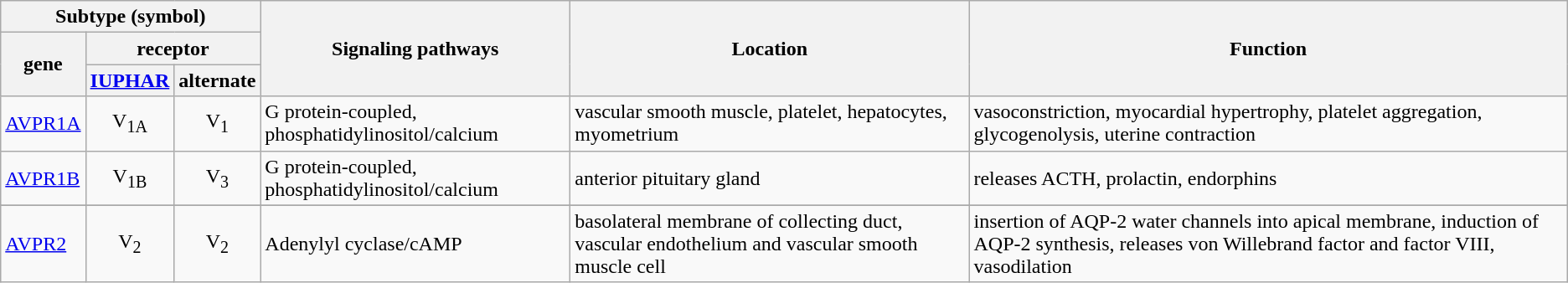<table class=wikitable>
<tr>
<th colspan="3">Subtype (symbol)</th>
<th rowspan="3">Signaling pathways</th>
<th rowspan="3">Location</th>
<th rowspan="3">Function</th>
</tr>
<tr>
<th rowspan="2">gene</th>
<th colspan="2">receptor</th>
</tr>
<tr>
<th><a href='#'>IUPHAR</a></th>
<th>alternate</th>
</tr>
<tr>
<td><a href='#'>AVPR1A</a></td>
<td style="text-align: center;">V<sub>1A</sub></td>
<td style="text-align: center;">V<sub>1</sub></td>
<td>G protein-coupled, phosphatidylinositol/calcium</td>
<td>vascular smooth muscle, platelet, hepatocytes, myometrium</td>
<td>vasoconstriction, myocardial hypertrophy, platelet aggregation, glycogenolysis, uterine contraction</td>
</tr>
<tr>
<td><a href='#'>AVPR1B</a></td>
<td style="text-align: center;">V<sub>1B</sub></td>
<td style="text-align: center;">V<sub>3</sub></td>
<td>G protein-coupled, phosphatidylinositol/calcium</td>
<td>anterior pituitary gland</td>
<td>releases ACTH, prolactin, endorphins</td>
</tr>
<tr>
</tr>
<tr>
<td><a href='#'>AVPR2</a></td>
<td style="text-align: center;">V<sub>2</sub></td>
<td style="text-align: center;">V<sub>2</sub></td>
<td>Adenylyl cyclase/cAMP</td>
<td>basolateral membrane of collecting duct, vascular endothelium and vascular smooth muscle cell</td>
<td>insertion of AQP-2 water channels into apical membrane, induction of AQP-2 synthesis, releases von Willebrand factor and factor VIII, vasodilation</td>
</tr>
</table>
